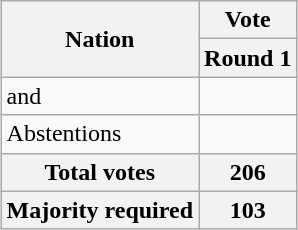<table class="wikitable" style="margin: 0 auto;text-align: left">
<tr>
<th rowspan="2">Nation</th>
<th colspan="2">Vote</th>
</tr>
<tr>
<th>Round 1</th>
</tr>
<tr>
<td align=left> and </td>
<td></td>
</tr>
<tr>
<td align=left>Abstentions</td>
<td></td>
</tr>
<tr>
<th align=left>Total votes</th>
<th>206</th>
</tr>
<tr>
<th align=left>Majority required</th>
<th>103</th>
</tr>
</table>
